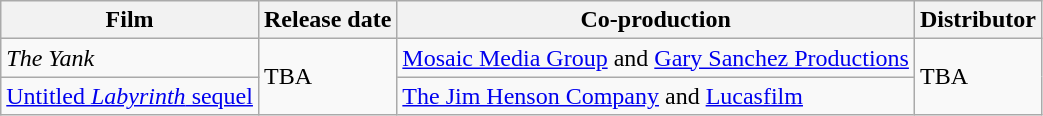<table class="wikitable">
<tr>
<th>Film</th>
<th>Release date</th>
<th>Co-production</th>
<th>Distributor</th>
</tr>
<tr>
<td><em>The Yank</em></td>
<td rowspan="2">TBA</td>
<td><a href='#'>Mosaic Media Group</a> and <a href='#'>Gary Sanchez Productions</a></td>
<td rowspan="2">TBA</td>
</tr>
<tr>
<td><a href='#'>Untitled <em>Labyrinth</em> sequel</a></td>
<td><a href='#'>The Jim Henson Company</a> and <a href='#'>Lucasfilm</a></td>
</tr>
</table>
